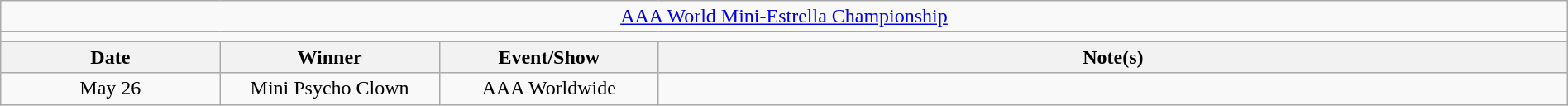<table class="wikitable" style="text-align:center; width:100%;">
<tr>
<td colspan="5"><a href='#'>AAA World Mini-Estrella Championship</a></td>
</tr>
<tr>
<td colspan="5"><strong></strong></td>
</tr>
<tr>
<th width="14%">Date</th>
<th width="14%">Winner</th>
<th width="14%">Event/Show</th>
<th width="58%">Note(s)</th>
</tr>
<tr>
<td>May 26</td>
<td>Mini Psycho Clown</td>
<td>AAA Worldwide</td>
<td align="left"></td>
</tr>
</table>
